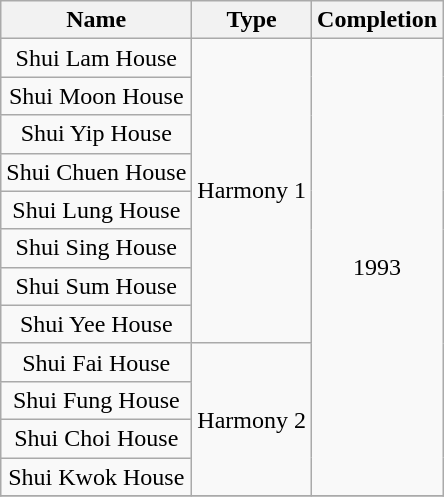<table class="wikitable" style="text-align: center">
<tr>
<th>Name</th>
<th>Type</th>
<th>Completion</th>
</tr>
<tr>
<td>Shui Lam House</td>
<td rowspan="8">Harmony 1</td>
<td rowspan="12">1993</td>
</tr>
<tr>
<td>Shui Moon House</td>
</tr>
<tr>
<td>Shui Yip House</td>
</tr>
<tr>
<td>Shui Chuen House</td>
</tr>
<tr>
<td>Shui Lung House</td>
</tr>
<tr>
<td>Shui Sing House</td>
</tr>
<tr>
<td>Shui Sum House</td>
</tr>
<tr>
<td>Shui Yee House</td>
</tr>
<tr>
<td>Shui Fai House</td>
<td rowspan="4">Harmony 2</td>
</tr>
<tr>
<td>Shui Fung House</td>
</tr>
<tr>
<td>Shui Choi House</td>
</tr>
<tr>
<td>Shui Kwok House</td>
</tr>
<tr>
</tr>
</table>
